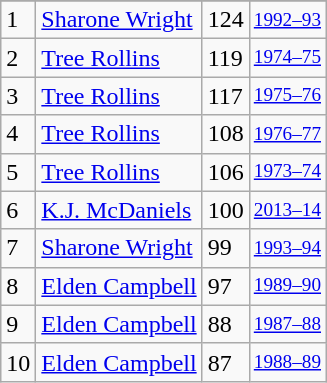<table class="wikitable">
<tr>
</tr>
<tr>
<td>1</td>
<td><a href='#'>Sharone Wright</a></td>
<td>124</td>
<td style="font-size:80%;"><a href='#'>1992–93</a></td>
</tr>
<tr>
<td>2</td>
<td><a href='#'>Tree Rollins</a></td>
<td>119</td>
<td style="font-size:80%;"><a href='#'>1974–75</a></td>
</tr>
<tr>
<td>3</td>
<td><a href='#'>Tree Rollins</a></td>
<td>117</td>
<td style="font-size:80%;"><a href='#'>1975–76</a></td>
</tr>
<tr>
<td>4</td>
<td><a href='#'>Tree Rollins</a></td>
<td>108</td>
<td style="font-size:80%;"><a href='#'>1976–77</a></td>
</tr>
<tr>
<td>5</td>
<td><a href='#'>Tree Rollins</a></td>
<td>106</td>
<td style="font-size:80%;"><a href='#'>1973–74</a></td>
</tr>
<tr>
<td>6</td>
<td><a href='#'>K.J. McDaniels</a></td>
<td>100</td>
<td style="font-size:80%;"><a href='#'>2013–14</a></td>
</tr>
<tr>
<td>7</td>
<td><a href='#'>Sharone Wright</a></td>
<td>99</td>
<td style="font-size:80%;"><a href='#'>1993–94</a></td>
</tr>
<tr>
<td>8</td>
<td><a href='#'>Elden Campbell</a></td>
<td>97</td>
<td style="font-size:80%;"><a href='#'>1989–90</a></td>
</tr>
<tr>
<td>9</td>
<td><a href='#'>Elden Campbell</a></td>
<td>88</td>
<td style="font-size:80%;"><a href='#'>1987–88</a></td>
</tr>
<tr>
<td>10</td>
<td><a href='#'>Elden Campbell</a></td>
<td>87</td>
<td style="font-size:80%;"><a href='#'>1988–89</a></td>
</tr>
</table>
